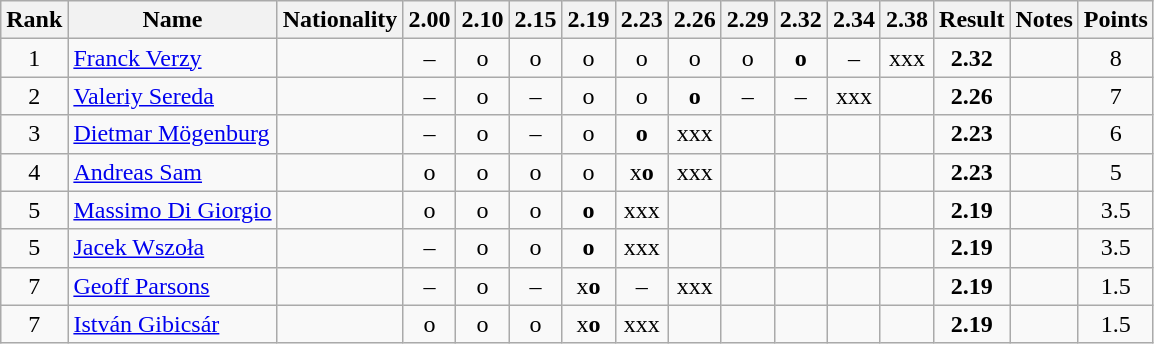<table class="wikitable sortable" style="text-align:center">
<tr>
<th>Rank</th>
<th>Name</th>
<th>Nationality</th>
<th>2.00</th>
<th>2.10</th>
<th>2.15</th>
<th>2.19</th>
<th>2.23</th>
<th>2.26</th>
<th>2.29</th>
<th>2.32</th>
<th>2.34</th>
<th>2.38</th>
<th>Result</th>
<th>Notes</th>
<th>Points</th>
</tr>
<tr>
<td>1</td>
<td align=left><a href='#'>Franck Verzy</a></td>
<td align=left></td>
<td>–</td>
<td>o</td>
<td>o</td>
<td>o</td>
<td>o</td>
<td>o</td>
<td>o</td>
<td><strong>o</strong></td>
<td>–</td>
<td>xxx</td>
<td><strong>2.32</strong></td>
<td></td>
<td>8</td>
</tr>
<tr>
<td>2</td>
<td align=left><a href='#'>Valeriy Sereda</a></td>
<td align=left></td>
<td>–</td>
<td>o</td>
<td>–</td>
<td>o</td>
<td>o</td>
<td><strong>o</strong></td>
<td>–</td>
<td>–</td>
<td>xxx</td>
<td></td>
<td><strong>2.26</strong></td>
<td></td>
<td>7</td>
</tr>
<tr>
<td>3</td>
<td align=left><a href='#'>Dietmar Mögenburg</a></td>
<td align=left></td>
<td>–</td>
<td>o</td>
<td>–</td>
<td>o</td>
<td><strong>o</strong></td>
<td>xxx</td>
<td></td>
<td></td>
<td></td>
<td></td>
<td><strong>2.23</strong></td>
<td></td>
<td>6</td>
</tr>
<tr>
<td>4</td>
<td align=left><a href='#'>Andreas Sam</a></td>
<td align=left></td>
<td>o</td>
<td>o</td>
<td>o</td>
<td>o</td>
<td>x<strong>o</strong></td>
<td>xxx</td>
<td></td>
<td></td>
<td></td>
<td></td>
<td><strong>2.23</strong></td>
<td></td>
<td>5</td>
</tr>
<tr>
<td>5</td>
<td align=left><a href='#'>Massimo Di Giorgio</a></td>
<td align=left></td>
<td>o</td>
<td>o</td>
<td>o</td>
<td><strong>o</strong></td>
<td>xxx</td>
<td></td>
<td></td>
<td></td>
<td></td>
<td></td>
<td><strong>2.19</strong></td>
<td></td>
<td>3.5</td>
</tr>
<tr>
<td>5</td>
<td align=left><a href='#'>Jacek Wszoła</a></td>
<td align=left></td>
<td>–</td>
<td>o</td>
<td>o</td>
<td><strong>o</strong></td>
<td>xxx</td>
<td></td>
<td></td>
<td></td>
<td></td>
<td></td>
<td><strong>2.19</strong></td>
<td></td>
<td>3.5</td>
</tr>
<tr>
<td>7</td>
<td align=left><a href='#'>Geoff Parsons</a></td>
<td align=left></td>
<td>–</td>
<td>o</td>
<td>–</td>
<td>x<strong>o</strong></td>
<td>–</td>
<td>xxx</td>
<td></td>
<td></td>
<td></td>
<td></td>
<td><strong>2.19</strong></td>
<td></td>
<td>1.5</td>
</tr>
<tr>
<td>7</td>
<td align=left><a href='#'>István Gibicsár</a></td>
<td align=left></td>
<td>o</td>
<td>o</td>
<td>o</td>
<td>x<strong>o</strong></td>
<td>xxx</td>
<td></td>
<td></td>
<td></td>
<td></td>
<td></td>
<td><strong>2.19</strong></td>
<td></td>
<td>1.5</td>
</tr>
</table>
